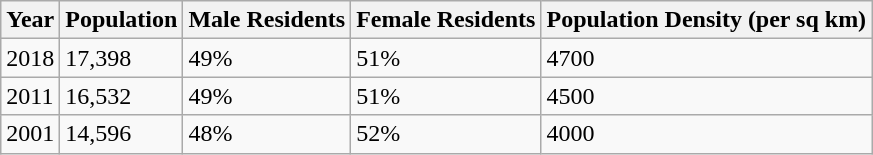<table class="wikitable">
<tr>
<th>Year</th>
<th>Population</th>
<th>Male Residents</th>
<th>Female Residents</th>
<th>Population Density (per sq km)</th>
</tr>
<tr>
<td>2018</td>
<td>17,398</td>
<td>49%</td>
<td>51%</td>
<td>4700</td>
</tr>
<tr>
<td>2011</td>
<td>16,532</td>
<td>49%</td>
<td>51%</td>
<td>4500</td>
</tr>
<tr>
<td>2001</td>
<td>14,596</td>
<td>48%</td>
<td>52%</td>
<td>4000</td>
</tr>
</table>
